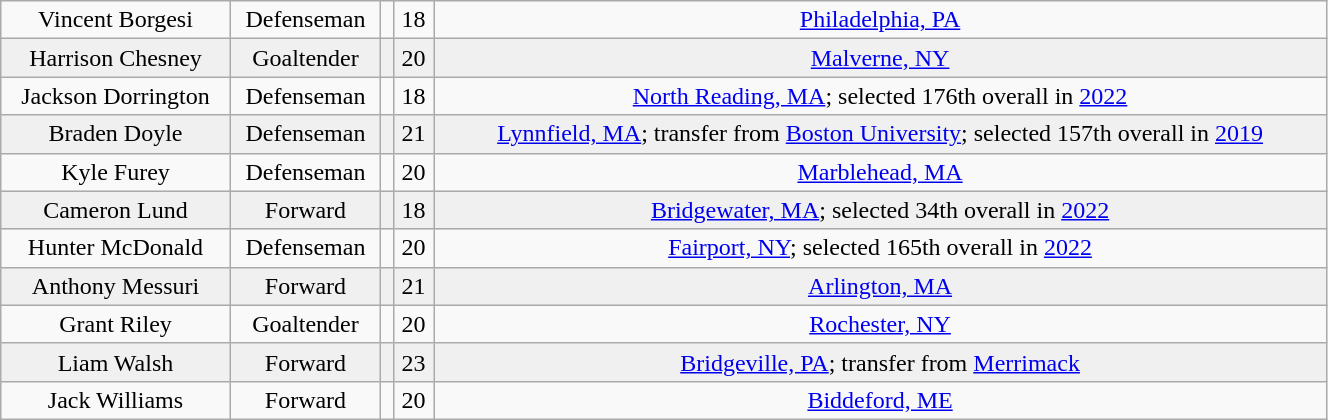<table class="wikitable" width="70%">
<tr align="center" bgcolor="">
<td>Vincent Borgesi</td>
<td>Defenseman</td>
<td></td>
<td>18</td>
<td><a href='#'>Philadelphia, PA</a></td>
</tr>
<tr align="center" bgcolor="f0f0f0">
<td>Harrison Chesney</td>
<td>Goaltender</td>
<td></td>
<td>20</td>
<td><a href='#'>Malverne, NY</a></td>
</tr>
<tr align="center" bgcolor="">
<td>Jackson Dorrington</td>
<td>Defenseman</td>
<td></td>
<td>18</td>
<td><a href='#'>North Reading, MA</a>; selected 176th overall in <a href='#'>2022</a></td>
</tr>
<tr align="center" bgcolor="f0f0f0">
<td>Braden Doyle</td>
<td>Defenseman</td>
<td></td>
<td>21</td>
<td><a href='#'>Lynnfield, MA</a>; transfer from <a href='#'>Boston University</a>; selected 157th overall in <a href='#'>2019</a></td>
</tr>
<tr align="center" bgcolor="">
<td>Kyle Furey</td>
<td>Defenseman</td>
<td></td>
<td>20</td>
<td><a href='#'>Marblehead, MA</a></td>
</tr>
<tr align="center" bgcolor="f0f0f0">
<td>Cameron Lund</td>
<td>Forward</td>
<td></td>
<td>18</td>
<td><a href='#'>Bridgewater, MA</a>; selected 34th overall in <a href='#'>2022</a></td>
</tr>
<tr align="center" bgcolor="">
<td>Hunter McDonald</td>
<td>Defenseman</td>
<td></td>
<td>20</td>
<td><a href='#'>Fairport, NY</a>; selected 165th overall in <a href='#'>2022</a></td>
</tr>
<tr align="center" bgcolor="f0f0f0">
<td>Anthony Messuri</td>
<td>Forward</td>
<td></td>
<td>21</td>
<td><a href='#'>Arlington, MA</a></td>
</tr>
<tr align="center" bgcolor="">
<td>Grant Riley</td>
<td>Goaltender</td>
<td></td>
<td>20</td>
<td><a href='#'>Rochester, NY</a></td>
</tr>
<tr align="center" bgcolor="f0f0f0">
<td>Liam Walsh</td>
<td>Forward</td>
<td></td>
<td>23</td>
<td><a href='#'>Bridgeville, PA</a>; transfer from <a href='#'>Merrimack</a></td>
</tr>
<tr align="center" bgcolor="">
<td>Jack Williams</td>
<td>Forward</td>
<td></td>
<td>20</td>
<td><a href='#'>Biddeford, ME</a></td>
</tr>
</table>
